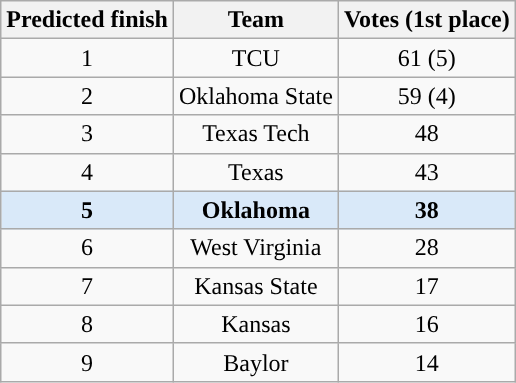<table class="wikitable sortable">
<tr>
<th style="text-align:center; ">Predicted finish</th>
<th style="text-align:center; ">Team</th>
<th style="text-align:center; ">Votes (1st place)</th>
</tr>
<tr align="center">
<td>1</td>
<td>TCU</td>
<td>61 (5)</td>
</tr>
<tr align="center">
<td>2</td>
<td>Oklahoma State</td>
<td>59 (4)</td>
</tr>
<tr align="center">
<td>3</td>
<td>Texas Tech</td>
<td>48</td>
</tr>
<tr align="center">
<td>4</td>
<td>Texas</td>
<td>43</td>
</tr>
<tr style="background-color: #d9e9f9"; align="center">
<td><strong>5</strong></td>
<td><strong>Oklahoma</strong></td>
<td><strong>38</strong></td>
</tr>
<tr align="center">
<td>6</td>
<td>West Virginia</td>
<td>28</td>
</tr>
<tr align="center">
<td>7</td>
<td>Kansas State</td>
<td>17</td>
</tr>
<tr align="center">
<td>8</td>
<td>Kansas</td>
<td>16</td>
</tr>
<tr align="center">
<td>9</td>
<td>Baylor</td>
<td>14</td>
</tr>
</table>
